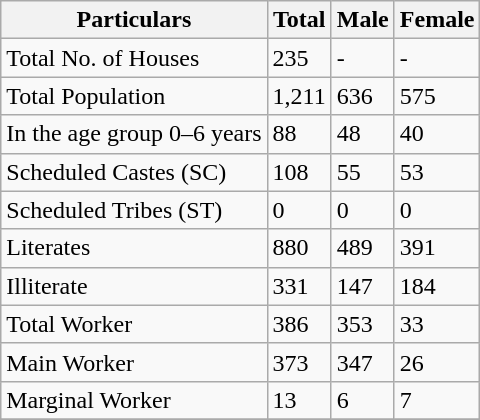<table class="wikitable sortable">
<tr>
<th>Particulars</th>
<th>Total</th>
<th>Male</th>
<th>Female</th>
</tr>
<tr>
<td>Total No. of Houses</td>
<td>235</td>
<td>-</td>
<td>-</td>
</tr>
<tr>
<td>Total Population</td>
<td>1,211</td>
<td>636</td>
<td>575</td>
</tr>
<tr>
<td>In the age group 0–6 years</td>
<td>88</td>
<td>48</td>
<td>40</td>
</tr>
<tr>
<td>Scheduled Castes (SC)</td>
<td>108</td>
<td>55</td>
<td>53</td>
</tr>
<tr>
<td>Scheduled Tribes (ST)</td>
<td>0</td>
<td>0</td>
<td>0</td>
</tr>
<tr>
<td>Literates</td>
<td>880</td>
<td>489</td>
<td>391</td>
</tr>
<tr>
<td>Illiterate</td>
<td>331</td>
<td>147</td>
<td>184</td>
</tr>
<tr>
<td>Total Worker</td>
<td>386</td>
<td>353</td>
<td>33</td>
</tr>
<tr>
<td>Main Worker</td>
<td>373</td>
<td>347</td>
<td>26</td>
</tr>
<tr>
<td>Marginal Worker</td>
<td>13</td>
<td>6</td>
<td>7</td>
</tr>
<tr>
</tr>
</table>
